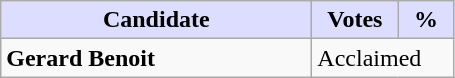<table class="wikitable">
<tr>
<th style="background:#ddf; width:200px;">Candidate</th>
<th style="background:#ddf; width:50px;">Votes</th>
<th style="background:#ddf; width:30px;">%</th>
</tr>
<tr>
<td><strong>Gerard Benoit</strong></td>
<td colspan="2">Acclaimed</td>
</tr>
</table>
